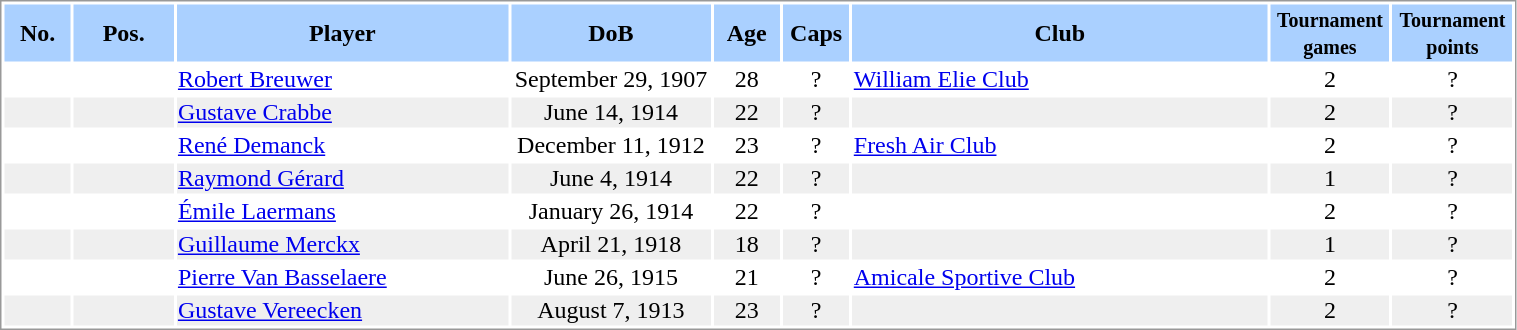<table border="0"  style="width:80%; border:1px solid #999; background:#fff; text-align:center;">
<tr style="text-align:center; background:#aad0ff;">
<th width=4%>No.</th>
<th width=6%>Pos.</th>
<th width=20%>Player</th>
<th width=12%>DoB</th>
<th width=4%>Age</th>
<th width=4%>Caps</th>
<th width=25%>Club</th>
<th width=6%><small>Tournament<br>games</small></th>
<th width=6%><small>Tournament<br>points</small></th>
</tr>
<tr>
<td></td>
<td></td>
<td align="left"><a href='#'>Robert Breuwer</a></td>
<td>September 29, 1907</td>
<td>28</td>
<td>?</td>
<td align="left"> <a href='#'>William Elie Club</a></td>
<td>2</td>
<td>?</td>
</tr>
<tr style="background:#efefef;">
<td></td>
<td></td>
<td align="left"><a href='#'>Gustave Crabbe</a></td>
<td>June 14, 1914</td>
<td>22</td>
<td>?</td>
<td align="left"></td>
<td>2</td>
<td>?</td>
</tr>
<tr>
<td></td>
<td></td>
<td align="left"><a href='#'>René Demanck</a></td>
<td>December 11, 1912</td>
<td>23</td>
<td>?</td>
<td align="left"> <a href='#'>Fresh Air Club</a></td>
<td>2</td>
<td>?</td>
</tr>
<tr style="background:#efefef;">
<td></td>
<td></td>
<td align="left"><a href='#'>Raymond Gérard</a></td>
<td>June 4, 1914</td>
<td>22</td>
<td>?</td>
<td align="left"></td>
<td>1</td>
<td>?</td>
</tr>
<tr>
<td></td>
<td></td>
<td align="left"><a href='#'>Émile Laermans</a></td>
<td>January 26, 1914</td>
<td>22</td>
<td>?</td>
<td align="left"></td>
<td>2</td>
<td>?</td>
</tr>
<tr style="background:#efefef;">
<td></td>
<td></td>
<td align="left"><a href='#'>Guillaume Merckx</a></td>
<td>April 21, 1918</td>
<td>18</td>
<td>?</td>
<td align="left"></td>
<td>1</td>
<td>?</td>
</tr>
<tr>
<td></td>
<td></td>
<td align="left"><a href='#'>Pierre Van Basselaere</a></td>
<td>June 26, 1915</td>
<td>21</td>
<td>?</td>
<td align="left"> <a href='#'>Amicale Sportive Club</a></td>
<td>2</td>
<td>?</td>
</tr>
<tr style="background:#efefef;">
<td></td>
<td></td>
<td align="left"><a href='#'>Gustave Vereecken</a></td>
<td>August 7, 1913</td>
<td>23</td>
<td>?</td>
<td align="left"></td>
<td>2</td>
<td>?</td>
</tr>
</table>
